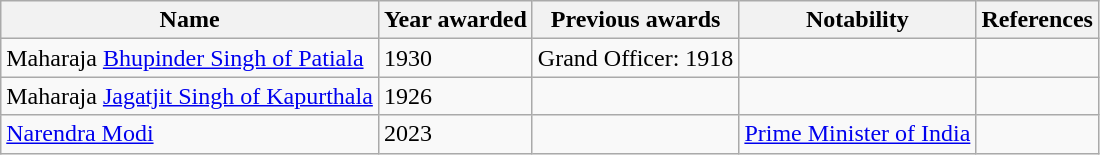<table class="wikitable sortable">
<tr>
<th>Name</th>
<th>Year awarded</th>
<th>Previous awards</th>
<th>Notability</th>
<th>References</th>
</tr>
<tr>
<td>Maharaja <a href='#'>Bhupinder Singh of Patiala</a></td>
<td>1930</td>
<td>Grand Officer: 1918</td>
<td></td>
<td></td>
</tr>
<tr>
<td>Maharaja <a href='#'>Jagatjit Singh of Kapurthala</a></td>
<td>1926</td>
<td></td>
<td></td>
<td></td>
</tr>
<tr>
<td><a href='#'>Narendra Modi</a></td>
<td>2023</td>
<td></td>
<td><a href='#'>Prime Minister of India</a></td>
<td></td>
</tr>
</table>
